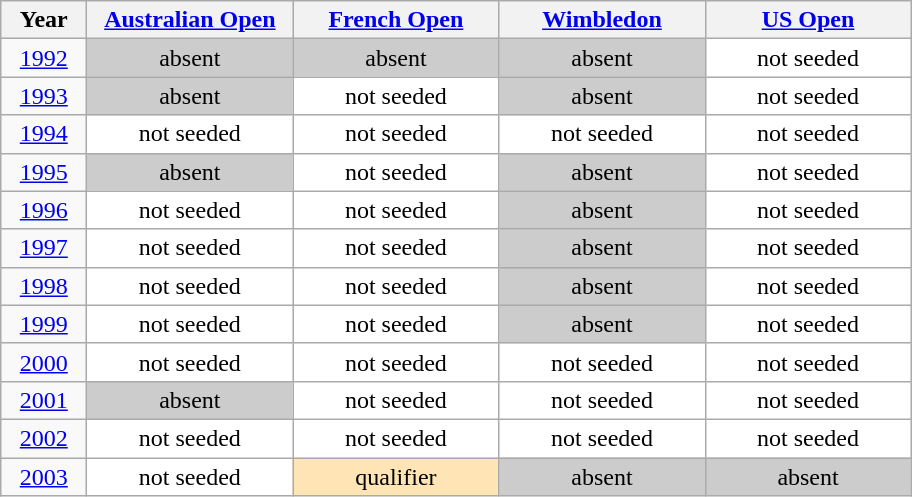<table class=wikitable style=text-align:center>
<tr>
<th width=50>Year</th>
<th width=130><a href='#'>Australian Open</a></th>
<th width=130><a href='#'>French Open</a></th>
<th width=130><a href='#'>Wimbledon</a></th>
<th width=130><a href='#'>US Open</a></th>
</tr>
<tr>
<td><a href='#'>1992</a></td>
<td bgcolor=cccccc>absent</td>
<td bgcolor=cccccc>absent</td>
<td bgcolor=cccccc>absent</td>
<td bgcolor=ffffff>not seeded</td>
</tr>
<tr>
<td><a href='#'>1993</a></td>
<td bgcolor=cccccc>absent</td>
<td bgcolor=ffffff>not seeded</td>
<td bgcolor=cccccc>absent</td>
<td bgcolor=ffffff>not seeded</td>
</tr>
<tr>
<td><a href='#'>1994</a></td>
<td bgcolor=ffffff>not seeded</td>
<td bgcolor=ffffff>not seeded</td>
<td bgcolor=ffffff>not seeded</td>
<td bgcolor=ffffff>not seeded</td>
</tr>
<tr>
<td><a href='#'>1995</a></td>
<td bgcolor=cccccc>absent</td>
<td bgcolor=ffffff>not seeded</td>
<td bgcolor=cccccc>absent</td>
<td bgcolor=ffffff>not seeded</td>
</tr>
<tr>
<td><a href='#'>1996</a></td>
<td bgcolor=ffffff>not seeded</td>
<td bgcolor=ffffff>not seeded</td>
<td bgcolor=cccccc>absent</td>
<td bgcolor=ffffff>not seeded</td>
</tr>
<tr>
<td><a href='#'>1997</a></td>
<td bgcolor=ffffff>not seeded</td>
<td bgcolor=ffffff>not seeded</td>
<td bgcolor=cccccc>absent</td>
<td bgcolor=ffffff>not seeded</td>
</tr>
<tr>
<td><a href='#'>1998</a></td>
<td bgcolor=ffffff>not seeded</td>
<td bgcolor=ffffff>not seeded</td>
<td bgcolor=cccccc>absent</td>
<td bgcolor=ffffff>not seeded</td>
</tr>
<tr>
<td><a href='#'>1999</a></td>
<td bgcolor=ffffff>not seeded</td>
<td bgcolor=ffffff>not seeded</td>
<td bgcolor=cccccc>absent</td>
<td bgcolor=ffffff>not seeded</td>
</tr>
<tr>
<td><a href='#'>2000</a></td>
<td bgcolor=ffffff>not seeded</td>
<td bgcolor=ffffff>not seeded</td>
<td bgcolor=ffffff>not seeded</td>
<td bgcolor=ffffff>not seeded</td>
</tr>
<tr>
<td><a href='#'>2001</a></td>
<td bgcolor=cccccc>absent</td>
<td bgcolor=ffffff>not seeded</td>
<td bgcolor=ffffff>not seeded</td>
<td bgcolor=ffffff>not seeded</td>
</tr>
<tr>
<td><a href='#'>2002</a></td>
<td bgcolor=ffffff>not seeded</td>
<td bgcolor=ffffff>not seeded</td>
<td bgcolor=ffffff>not seeded</td>
<td bgcolor=ffffff>not seeded</td>
</tr>
<tr>
<td><a href='#'>2003</a></td>
<td bgcolor=ffffff>not seeded</td>
<td bgcolor=ffe4b5>qualifier</td>
<td bgcolor=cccccc>absent</td>
<td bgcolor=cccccc>absent</td>
</tr>
</table>
